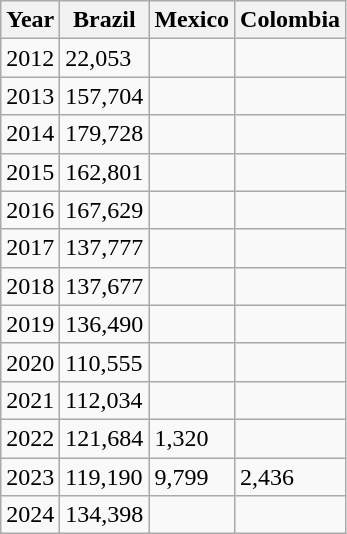<table class="wikitable">
<tr>
<th>Year</th>
<th>Brazil</th>
<th>Mexico</th>
<th>Colombia</th>
</tr>
<tr>
<td>2012</td>
<td>22,053</td>
<td></td>
<td></td>
</tr>
<tr>
<td>2013</td>
<td>157,704</td>
<td></td>
<td></td>
</tr>
<tr>
<td>2014</td>
<td>179,728</td>
<td></td>
<td></td>
</tr>
<tr>
<td>2015</td>
<td>162,801</td>
<td></td>
<td></td>
</tr>
<tr>
<td>2016</td>
<td>167,629</td>
<td></td>
<td></td>
</tr>
<tr>
<td>2017</td>
<td>137,777</td>
<td></td>
<td></td>
</tr>
<tr>
<td>2018</td>
<td>137,677</td>
<td></td>
<td></td>
</tr>
<tr>
<td>2019</td>
<td>136,490</td>
<td></td>
<td></td>
</tr>
<tr>
<td>2020</td>
<td>110,555</td>
<td></td>
<td></td>
</tr>
<tr>
<td>2021</td>
<td>112,034</td>
<td></td>
<td></td>
</tr>
<tr>
<td>2022</td>
<td>121,684</td>
<td>1,320</td>
<td></td>
</tr>
<tr>
<td>2023</td>
<td>119,190</td>
<td>9,799</td>
<td>2,436</td>
</tr>
<tr>
<td>2024</td>
<td>134,398</td>
<td></td>
<td></td>
</tr>
</table>
